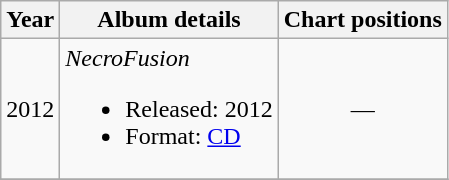<table class="wikitable" style="text-align:center">
<tr>
<th scope="col" rowspan="1">Year</th>
<th scope="col" rowspan="1">Album details</th>
<th scope="col" colspan="1">Chart positions</th>
</tr>
<tr>
<td>2012</td>
<td align="left"><em>NecroFusion</em><br><ul><li>Released: 2012</li><li>Format: <a href='#'>CD</a></li></ul></td>
<td>—</td>
</tr>
<tr>
</tr>
</table>
